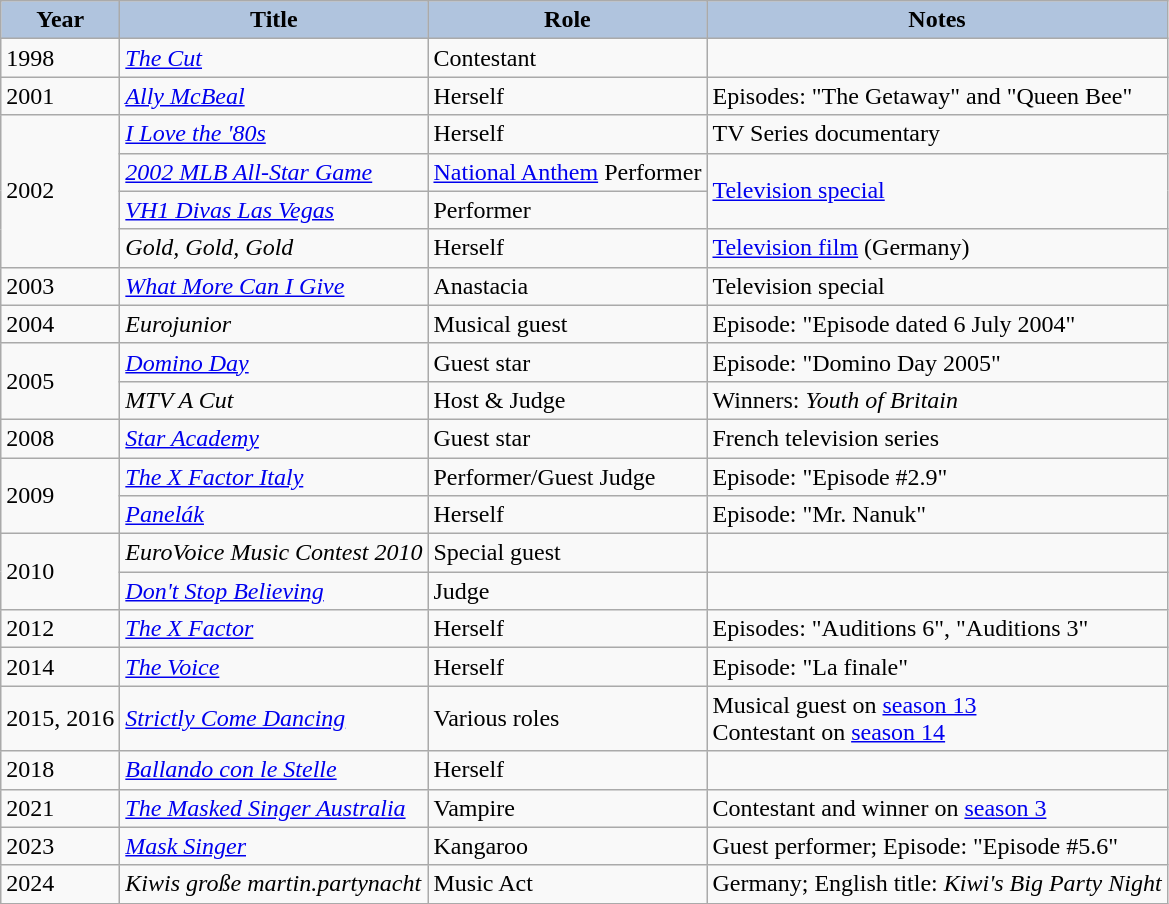<table class="wikitable sortable">
<tr style="text-align:center;">
<th style="background:#B0C4DE;">Year</th>
<th style="background:#B0C4DE;">Title</th>
<th style="background:#B0C4DE;">Role</th>
<th style="background:#B0C4DE;">Notes</th>
</tr>
<tr>
<td>1998</td>
<td><a href='#'><em>The Cut</em></a></td>
<td>Contestant</td>
<td></td>
</tr>
<tr>
<td>2001</td>
<td><em><a href='#'>Ally McBeal</a></em></td>
<td>Herself</td>
<td>Episodes: "The Getaway" and "Queen Bee"</td>
</tr>
<tr>
<td rowspan="4">2002</td>
<td><em><a href='#'>I Love the '80s</a></em></td>
<td>Herself</td>
<td>TV Series documentary</td>
</tr>
<tr>
<td><a href='#'><em>2002 MLB All-Star Game</em></a></td>
<td><a href='#'>National Anthem</a> Performer</td>
<td rowspan="2"><a href='#'>Television special</a></td>
</tr>
<tr>
<td><em><a href='#'>VH1 Divas Las Vegas</a></em></td>
<td>Performer</td>
</tr>
<tr>
<td><em>Gold, Gold, Gold</em></td>
<td>Herself</td>
<td><a href='#'>Television film</a> (Germany)</td>
</tr>
<tr>
<td>2003</td>
<td><em><a href='#'>What More Can I Give</a></em></td>
<td>Anastacia</td>
<td>Television special</td>
</tr>
<tr>
<td>2004</td>
<td><em>Eurojunior</em></td>
<td>Musical guest</td>
<td>Episode: "Episode dated 6 July 2004"</td>
</tr>
<tr>
<td rowspan="2">2005</td>
<td><em><a href='#'>Domino Day</a></em></td>
<td>Guest star</td>
<td>Episode: "Domino Day 2005"</td>
</tr>
<tr>
<td><em>MTV A Cut</em></td>
<td>Host & Judge</td>
<td>Winners: <em>Youth of Britain</em></td>
</tr>
<tr>
<td>2008</td>
<td><em><a href='#'>Star Academy</a></em></td>
<td>Guest star</td>
<td>French television series</td>
</tr>
<tr>
<td rowspan="2">2009</td>
<td><em><a href='#'>The X Factor Italy</a></em></td>
<td>Performer/Guest Judge</td>
<td>Episode: "Episode #2.9"</td>
</tr>
<tr>
<td><em><a href='#'>Panelák</a></em></td>
<td>Herself</td>
<td>Episode: "Mr. Nanuk"</td>
</tr>
<tr>
<td rowspan="2">2010</td>
<td><em>EuroVoice Music Contest 2010</em></td>
<td>Special guest</td>
<td></td>
</tr>
<tr>
<td><em><a href='#'>Don't Stop Believing</a></em></td>
<td>Judge</td>
<td></td>
</tr>
<tr>
<td>2012</td>
<td><em><a href='#'>The X Factor</a></em></td>
<td>Herself</td>
<td>Episodes: "Auditions 6", "Auditions 3"</td>
</tr>
<tr>
<td>2014</td>
<td><a href='#'><em>The Voice</em></a></td>
<td>Herself</td>
<td>Episode: "La finale"</td>
</tr>
<tr>
<td>2015, 2016</td>
<td><em><a href='#'>Strictly Come Dancing</a></em></td>
<td>Various roles</td>
<td>Musical guest on <a href='#'>season 13</a><br>Contestant on <a href='#'>season 14</a></td>
</tr>
<tr>
<td>2018</td>
<td><em><a href='#'>Ballando con le Stelle</a></em></td>
<td>Herself</td>
<td></td>
</tr>
<tr>
<td>2021</td>
<td><a href='#'><em>The Masked Singer Australia</em></a></td>
<td>Vampire</td>
<td>Contestant and winner on <a href='#'>season 3</a></td>
</tr>
<tr>
<td>2023</td>
<td><em><a href='#'>Mask Singer</a></em></td>
<td>Kangaroo</td>
<td>Guest performer; Episode: "Episode #5.6"</td>
</tr>
<tr>
<td>2024</td>
<td><em>Kiwis große martin.partynacht</em></td>
<td>Music Act</td>
<td>Germany; English title: <em>Kiwi's Big Party Night</em></td>
</tr>
</table>
